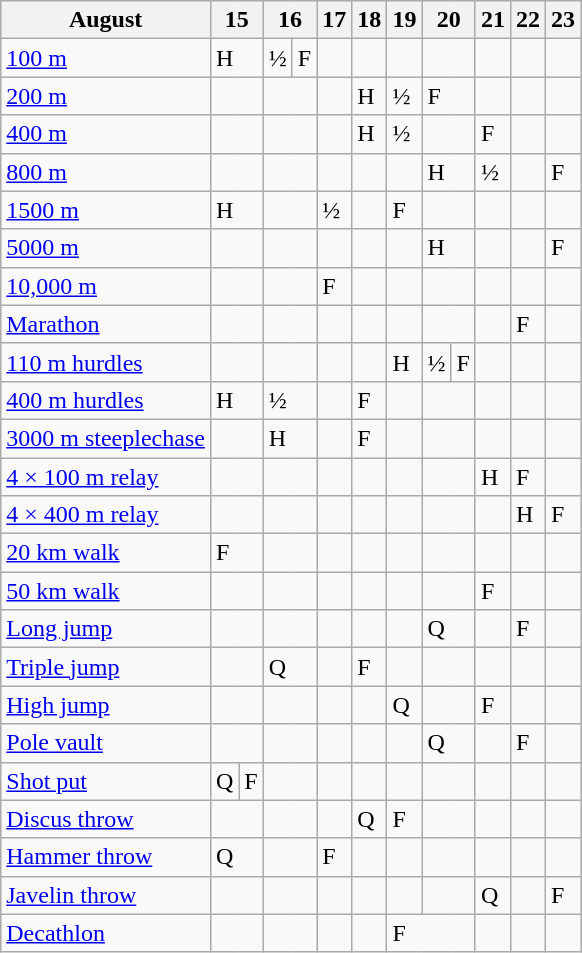<table class="wikitable athletics-schedule">
<tr>
<th>August</th>
<th colspan="2">15</th>
<th colspan="2">16</th>
<th>17</th>
<th>18</th>
<th>19</th>
<th colspan="2">20</th>
<th>21</th>
<th>22</th>
<th>23</th>
</tr>
<tr>
<td class="event"><a href='#'>100 m</a></td>
<td colspan="2" class="heats">H</td>
<td class="semifinals">½</td>
<td class="final">F</td>
<td></td>
<td></td>
<td></td>
<td colspan="2"></td>
<td></td>
<td></td>
<td></td>
</tr>
<tr>
<td class="event"><a href='#'>200 m</a></td>
<td colspan="2"></td>
<td colspan="2"></td>
<td></td>
<td class="heats">H</td>
<td class="semifinals">½</td>
<td colspan="2" class="final">F</td>
<td></td>
<td></td>
<td></td>
</tr>
<tr>
<td class="event"><a href='#'>400 m</a></td>
<td colspan="2"></td>
<td colspan="2"></td>
<td></td>
<td class="heats">H</td>
<td class="semifinals">½</td>
<td colspan="2"></td>
<td class="final">F</td>
<td></td>
<td></td>
</tr>
<tr>
<td class="event"><a href='#'>800 m</a></td>
<td colspan="2"></td>
<td colspan="2"></td>
<td></td>
<td></td>
<td></td>
<td colspan="2" class="heats">H</td>
<td class="semifinals">½</td>
<td></td>
<td class="final">F</td>
</tr>
<tr>
<td class="event"><a href='#'>1500 m</a></td>
<td colspan="2" class="heats">H</td>
<td colspan="2"></td>
<td class="semifinals">½</td>
<td></td>
<td class="final">F</td>
<td colspan="2"></td>
<td></td>
<td></td>
<td></td>
</tr>
<tr>
<td class="event"><a href='#'>5000 m</a></td>
<td colspan="2"></td>
<td colspan="2"></td>
<td></td>
<td></td>
<td></td>
<td colspan="2" class="heats">H</td>
<td></td>
<td></td>
<td class="final">F</td>
</tr>
<tr>
<td class="event"><a href='#'>10,000 m</a></td>
<td colspan="2"></td>
<td colspan="2"></td>
<td class="final">F</td>
<td></td>
<td></td>
<td colspan="2"></td>
<td></td>
<td></td>
<td></td>
</tr>
<tr>
<td class="event"><a href='#'>Marathon</a></td>
<td colspan="2"></td>
<td colspan="2"></td>
<td></td>
<td></td>
<td></td>
<td colspan="2"></td>
<td></td>
<td class="final">F</td>
<td></td>
</tr>
<tr>
<td class="event"><a href='#'>110 m hurdles</a></td>
<td colspan="2"></td>
<td colspan="2"></td>
<td></td>
<td></td>
<td class="heats">H</td>
<td class="semifinals">½</td>
<td class="final">F</td>
<td></td>
<td></td>
<td></td>
</tr>
<tr>
<td class="event"><a href='#'>400 m hurdles</a></td>
<td colspan="2" class="heats">H</td>
<td colspan="2" class="semifinals">½</td>
<td></td>
<td class="final">F</td>
<td></td>
<td colspan="2"></td>
<td></td>
<td></td>
<td></td>
</tr>
<tr>
<td class="event"><a href='#'>3000 m steeplechase</a></td>
<td colspan="2"></td>
<td colspan="2" class="heats">H</td>
<td></td>
<td class="final">F</td>
<td></td>
<td colspan="2"></td>
<td></td>
<td></td>
<td></td>
</tr>
<tr>
<td class="event"><a href='#'>4 × 100 m relay</a></td>
<td colspan="2"></td>
<td colspan="2"></td>
<td></td>
<td></td>
<td></td>
<td colspan="2"></td>
<td class="heats">H</td>
<td class="final">F</td>
<td></td>
</tr>
<tr>
<td class="event"><a href='#'>4 × 400 m relay</a></td>
<td colspan="2"></td>
<td colspan="2"></td>
<td></td>
<td></td>
<td></td>
<td colspan="2"></td>
<td></td>
<td class="heats">H</td>
<td class="final">F</td>
</tr>
<tr>
<td class="event"><a href='#'>20 km walk</a></td>
<td colspan="2" class="final">F</td>
<td colspan="2"></td>
<td></td>
<td></td>
<td></td>
<td colspan="2"></td>
<td></td>
<td></td>
<td></td>
</tr>
<tr>
<td class="event"><a href='#'>50 km walk</a></td>
<td colspan="2"></td>
<td colspan="2"></td>
<td></td>
<td></td>
<td></td>
<td colspan="2"></td>
<td class="final">F</td>
<td></td>
<td></td>
</tr>
<tr>
<td class="event"><a href='#'>Long jump</a></td>
<td colspan="2"></td>
<td colspan="2"></td>
<td></td>
<td></td>
<td></td>
<td colspan="2" class="qualifiers">Q</td>
<td></td>
<td class="final">F</td>
<td></td>
</tr>
<tr>
<td class="event"><a href='#'>Triple jump</a></td>
<td colspan="2"></td>
<td colspan="2" class="qualifiers">Q</td>
<td></td>
<td class="final">F</td>
<td></td>
<td colspan="2"></td>
<td></td>
<td></td>
<td></td>
</tr>
<tr>
<td class="event"><a href='#'>High jump</a></td>
<td colspan="2"></td>
<td colspan="2"></td>
<td></td>
<td></td>
<td class="qualifiers">Q</td>
<td colspan="2"></td>
<td class="final">F</td>
<td></td>
<td></td>
</tr>
<tr>
<td class="event"><a href='#'>Pole vault</a></td>
<td colspan="2"></td>
<td colspan="2"></td>
<td></td>
<td></td>
<td></td>
<td colspan="2" class="qualifiers">Q</td>
<td></td>
<td class="final">F</td>
<td></td>
</tr>
<tr>
<td class="event"><a href='#'>Shot put</a></td>
<td class="qualifiers">Q</td>
<td class="final">F</td>
<td colspan="2"></td>
<td></td>
<td></td>
<td></td>
<td colspan="2"></td>
<td></td>
<td></td>
<td></td>
</tr>
<tr>
<td class="event"><a href='#'>Discus throw</a></td>
<td colspan="2"></td>
<td colspan="2"></td>
<td></td>
<td class="qualifiers">Q</td>
<td class="final">F</td>
<td colspan="2"></td>
<td></td>
<td></td>
<td></td>
</tr>
<tr>
<td class="event"><a href='#'>Hammer throw</a></td>
<td colspan="2" class="qualifiers">Q</td>
<td colspan="2"></td>
<td class="final">F</td>
<td></td>
<td></td>
<td colspan="2"></td>
<td></td>
<td></td>
<td></td>
</tr>
<tr>
<td class="event"><a href='#'>Javelin throw</a></td>
<td colspan="2"></td>
<td colspan="2"></td>
<td></td>
<td></td>
<td></td>
<td colspan="2"></td>
<td class="qualifiers">Q</td>
<td></td>
<td class="final">F</td>
</tr>
<tr>
<td class="event"><a href='#'>Decathlon</a></td>
<td colspan="2"></td>
<td colspan="2"></td>
<td></td>
<td></td>
<td colspan="3" class="final">F</td>
<td></td>
<td></td>
<td></td>
</tr>
</table>
